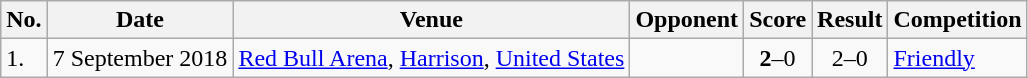<table class="wikitable" style="font-size:100%;">
<tr>
<th>No.</th>
<th>Date</th>
<th>Venue</th>
<th>Opponent</th>
<th>Score</th>
<th>Result</th>
<th>Competition</th>
</tr>
<tr>
<td>1.</td>
<td>7 September 2018</td>
<td><a href='#'>Red Bull Arena</a>, <a href='#'>Harrison</a>, <a href='#'>United States</a></td>
<td></td>
<td align=center><strong>2</strong>–0</td>
<td align=center>2–0</td>
<td><a href='#'>Friendly</a></td>
</tr>
</table>
